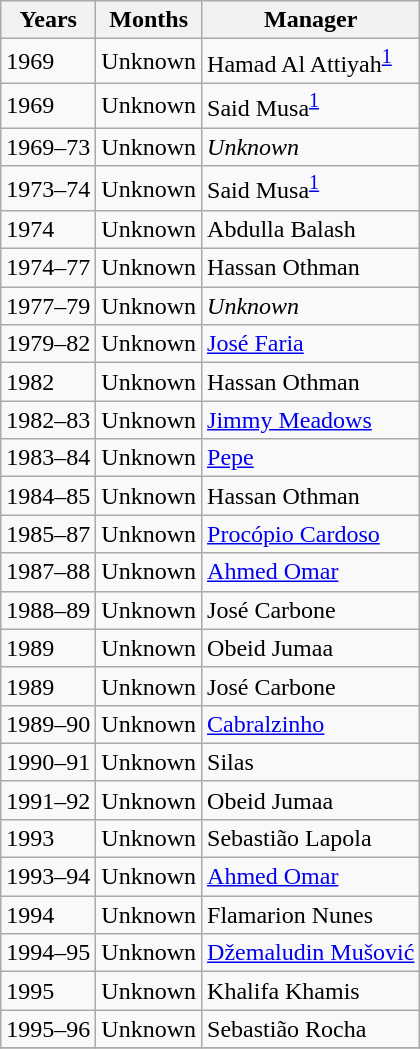<table class="wikitable" style="float:left; margin-right:1em;">
<tr>
<th>Years</th>
<th>Months</th>
<th>Manager</th>
</tr>
<tr>
<td>1969</td>
<td>Unknown</td>
<td> Hamad Al Attiyah<sup><a href='#'>1</a></sup></td>
</tr>
<tr>
<td>1969</td>
<td>Unknown</td>
<td> Said Musa<sup><a href='#'>1</a></sup></td>
</tr>
<tr>
<td>1969–73</td>
<td>Unknown</td>
<td><em>Unknown</em></td>
</tr>
<tr>
<td>1973–74</td>
<td>Unknown</td>
<td> Said Musa<sup><a href='#'>1</a></sup></td>
</tr>
<tr>
<td>1974</td>
<td>Unknown</td>
<td> Abdulla Balash</td>
</tr>
<tr>
<td>1974–77</td>
<td>Unknown</td>
<td> Hassan Othman</td>
</tr>
<tr>
<td>1977–79</td>
<td>Unknown</td>
<td><em>Unknown</em></td>
</tr>
<tr>
<td>1979–82</td>
<td>Unknown</td>
<td> <a href='#'>José Faria</a></td>
</tr>
<tr>
<td>1982</td>
<td>Unknown</td>
<td> Hassan Othman</td>
</tr>
<tr>
<td>1982–83</td>
<td>Unknown</td>
<td> <a href='#'>Jimmy Meadows</a></td>
</tr>
<tr>
<td>1983–84</td>
<td>Unknown</td>
<td> <a href='#'>Pepe</a></td>
</tr>
<tr>
<td>1984–85</td>
<td>Unknown</td>
<td> Hassan Othman</td>
</tr>
<tr>
<td>1985–87</td>
<td>Unknown</td>
<td> <a href='#'>Procópio Cardoso</a></td>
</tr>
<tr>
<td>1987–88</td>
<td>Unknown</td>
<td> <a href='#'>Ahmed Omar</a></td>
</tr>
<tr>
<td>1988–89</td>
<td>Unknown</td>
<td> José Carbone</td>
</tr>
<tr>
<td>1989</td>
<td>Unknown</td>
<td> Obeid Jumaa</td>
</tr>
<tr>
<td>1989</td>
<td>Unknown</td>
<td> José Carbone</td>
</tr>
<tr>
<td>1989–90</td>
<td>Unknown</td>
<td> <a href='#'>Cabralzinho</a></td>
</tr>
<tr>
<td>1990–91</td>
<td>Unknown</td>
<td> Silas</td>
</tr>
<tr>
<td>1991–92</td>
<td>Unknown</td>
<td> Obeid Jumaa</td>
</tr>
<tr>
<td>1993</td>
<td>Unknown</td>
<td> Sebastião Lapola</td>
</tr>
<tr>
<td>1993–94</td>
<td>Unknown</td>
<td> <a href='#'>Ahmed Omar</a></td>
</tr>
<tr>
<td>1994</td>
<td>Unknown</td>
<td> Flamarion Nunes</td>
</tr>
<tr>
<td>1994–95</td>
<td>Unknown</td>
<td> <a href='#'>Džemaludin Mušović</a></td>
</tr>
<tr>
<td>1995</td>
<td>Unknown</td>
<td> Khalifa Khamis</td>
</tr>
<tr>
<td>1995–96</td>
<td>Unknown</td>
<td> Sebastião Rocha</td>
</tr>
<tr>
</tr>
</table>
